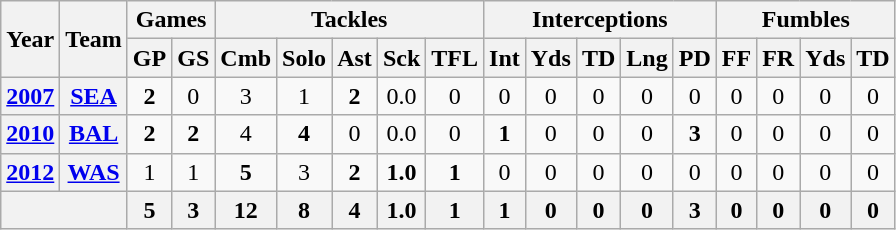<table class="wikitable" style="text-align:center">
<tr>
<th rowspan="2">Year</th>
<th rowspan="2">Team</th>
<th colspan="2">Games</th>
<th colspan="5">Tackles</th>
<th colspan="5">Interceptions</th>
<th colspan="4">Fumbles</th>
</tr>
<tr>
<th>GP</th>
<th>GS</th>
<th>Cmb</th>
<th>Solo</th>
<th>Ast</th>
<th>Sck</th>
<th>TFL</th>
<th>Int</th>
<th>Yds</th>
<th>TD</th>
<th>Lng</th>
<th>PD</th>
<th>FF</th>
<th>FR</th>
<th>Yds</th>
<th>TD</th>
</tr>
<tr>
<th><a href='#'>2007</a></th>
<th><a href='#'>SEA</a></th>
<td><strong>2</strong></td>
<td>0</td>
<td>3</td>
<td>1</td>
<td><strong>2</strong></td>
<td>0.0</td>
<td>0</td>
<td>0</td>
<td>0</td>
<td>0</td>
<td>0</td>
<td>0</td>
<td>0</td>
<td>0</td>
<td>0</td>
<td>0</td>
</tr>
<tr>
<th><a href='#'>2010</a></th>
<th><a href='#'>BAL</a></th>
<td><strong>2</strong></td>
<td><strong>2</strong></td>
<td>4</td>
<td><strong>4</strong></td>
<td>0</td>
<td>0.0</td>
<td>0</td>
<td><strong>1</strong></td>
<td>0</td>
<td>0</td>
<td>0</td>
<td><strong>3</strong></td>
<td>0</td>
<td>0</td>
<td>0</td>
<td>0</td>
</tr>
<tr>
<th><a href='#'>2012</a></th>
<th><a href='#'>WAS</a></th>
<td>1</td>
<td>1</td>
<td><strong>5</strong></td>
<td>3</td>
<td><strong>2</strong></td>
<td><strong>1.0</strong></td>
<td><strong>1</strong></td>
<td>0</td>
<td>0</td>
<td>0</td>
<td>0</td>
<td>0</td>
<td>0</td>
<td>0</td>
<td>0</td>
<td>0</td>
</tr>
<tr>
<th colspan="2"></th>
<th>5</th>
<th>3</th>
<th>12</th>
<th>8</th>
<th>4</th>
<th>1.0</th>
<th>1</th>
<th>1</th>
<th>0</th>
<th>0</th>
<th>0</th>
<th>3</th>
<th>0</th>
<th>0</th>
<th>0</th>
<th>0</th>
</tr>
</table>
